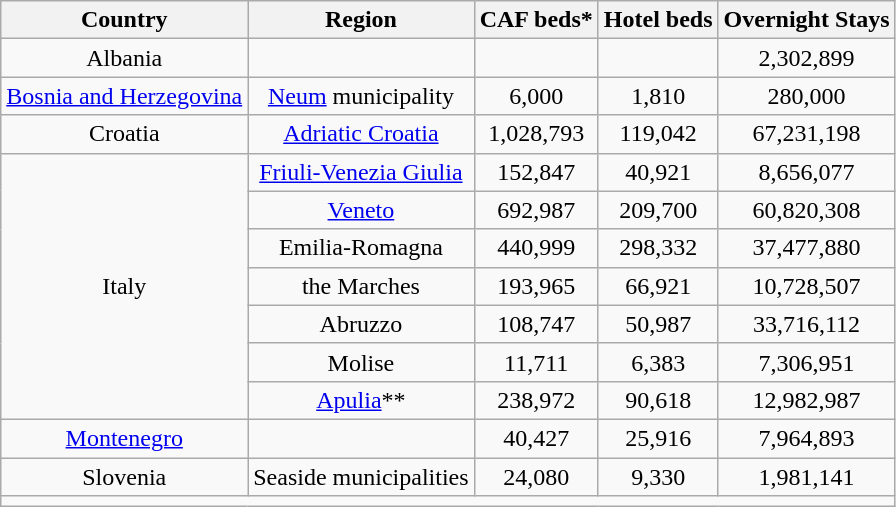<table class="wikitable sortable">
<tr>
<th>Country</th>
<th>Region</th>
<th>CAF beds*</th>
<th>Hotel beds</th>
<th>Overnight Stays</th>
</tr>
<tr align=center>
<td>Albania</td>
<td></td>
<td></td>
<td></td>
<td>2,302,899</td>
</tr>
<tr align=center>
<td><a href='#'>Bosnia and Herzegovina</a></td>
<td><a href='#'>Neum</a> municipality</td>
<td> 6,000</td>
<td>1,810</td>
<td>280,000</td>
</tr>
<tr align=center>
<td>Croatia</td>
<td><a href='#'>Adriatic Croatia</a></td>
<td>1,028,793</td>
<td>119,042</td>
<td>67,231,198</td>
</tr>
<tr align=center>
<td rowspan=7>Italy</td>
<td><a href='#'>Friuli-Venezia Giulia</a></td>
<td>152,847</td>
<td>40,921</td>
<td>8,656,077</td>
</tr>
<tr align=center>
<td><a href='#'>Veneto</a></td>
<td>692,987</td>
<td>209,700</td>
<td>60,820,308</td>
</tr>
<tr align=center>
<td>Emilia-Romagna</td>
<td>440,999</td>
<td>298,332</td>
<td>37,477,880</td>
</tr>
<tr align=center>
<td>the Marches</td>
<td>193,965</td>
<td>66,921</td>
<td>10,728,507</td>
</tr>
<tr align=center>
<td>Abruzzo</td>
<td>108,747</td>
<td>50,987</td>
<td>33,716,112</td>
</tr>
<tr align=center>
<td>Molise</td>
<td>11,711</td>
<td>6,383</td>
<td>7,306,951</td>
</tr>
<tr align=center>
<td><a href='#'>Apulia</a>**</td>
<td>238,972</td>
<td>90,618</td>
<td>12,982,987</td>
</tr>
<tr align=center>
<td><a href='#'>Montenegro</a></td>
<td></td>
<td>40,427</td>
<td>25,916</td>
<td>7,964,893</td>
</tr>
<tr align=center>
<td>Slovenia</td>
<td>Seaside municipalities</td>
<td>24,080</td>
<td>9,330</td>
<td>1,981,141</td>
</tr>
<tr class="sortbottom">
<td colspan=5></td>
</tr>
</table>
